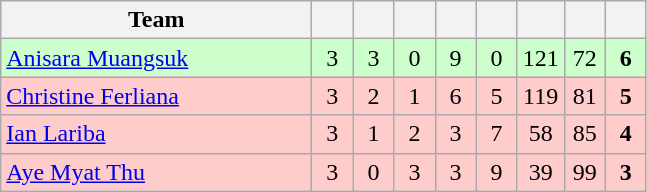<table class="wikitable" style="text-align:center">
<tr>
<th width=200>Team</th>
<th width=20></th>
<th width=20></th>
<th width=20></th>
<th width=20></th>
<th width=20></th>
<th width=20></th>
<th width=20></th>
<th width=20></th>
</tr>
<tr bgcolor="ccffcc">
<td style="text-align:left;"> <a href='#'>Anisara Muangsuk</a></td>
<td>3</td>
<td>3</td>
<td>0</td>
<td>9</td>
<td>0</td>
<td>121</td>
<td>72</td>
<td><strong>6</strong></td>
</tr>
<tr bgcolor="ffcccc">
<td style="text-align:left;"> <a href='#'>Christine Ferliana</a></td>
<td>3</td>
<td>2</td>
<td>1</td>
<td>6</td>
<td>5</td>
<td>119</td>
<td>81</td>
<td><strong>5</strong></td>
</tr>
<tr bgcolor="ffcccc">
<td style="text-align:left;"> <a href='#'>Ian Lariba</a></td>
<td>3</td>
<td>1</td>
<td>2</td>
<td>3</td>
<td>7</td>
<td>58</td>
<td>85</td>
<td><strong>4</strong></td>
</tr>
<tr bgcolor="ffcccc">
<td style="text-align:left;"> <a href='#'>Aye Myat Thu</a></td>
<td>3</td>
<td>0</td>
<td>3</td>
<td>3</td>
<td>9</td>
<td>39</td>
<td>99</td>
<td><strong>3</strong></td>
</tr>
</table>
